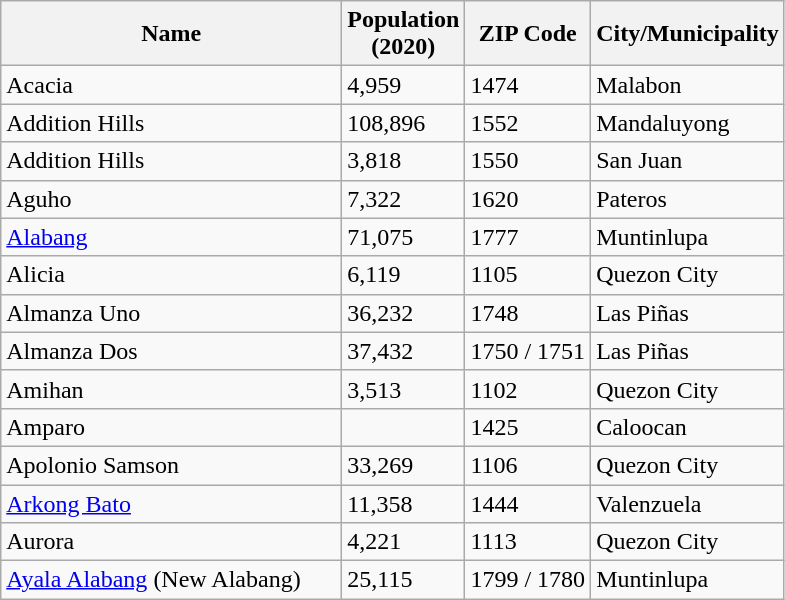<table class="wikitable sortable">
<tr>
<th style="width: 220px;">Name</th>
<th>Population<br>(2020)</th>
<th>ZIP Code</th>
<th>City/Municipality</th>
</tr>
<tr>
<td>Acacia</td>
<td>4,959</td>
<td>1474</td>
<td>Malabon</td>
</tr>
<tr>
<td>Addition Hills</td>
<td>108,896</td>
<td>1552</td>
<td>Mandaluyong</td>
</tr>
<tr>
<td>Addition Hills</td>
<td>3,818</td>
<td>1550</td>
<td>San Juan</td>
</tr>
<tr>
<td>Aguho</td>
<td>7,322</td>
<td>1620</td>
<td>Pateros</td>
</tr>
<tr>
<td><a href='#'>Alabang</a></td>
<td>71,075</td>
<td>1777</td>
<td>Muntinlupa</td>
</tr>
<tr>
<td>Alicia</td>
<td>6,119</td>
<td>1105</td>
<td>Quezon City</td>
</tr>
<tr>
<td>Almanza Uno</td>
<td>36,232</td>
<td>1748</td>
<td>Las Piñas</td>
</tr>
<tr>
<td>Almanza Dos</td>
<td>37,432</td>
<td>1750 / 1751</td>
<td>Las Piñas</td>
</tr>
<tr>
<td>Amihan</td>
<td>3,513</td>
<td>1102</td>
<td>Quezon City</td>
</tr>
<tr>
<td>Amparo</td>
<td></td>
<td>1425</td>
<td>Caloocan</td>
</tr>
<tr>
<td>Apolonio Samson</td>
<td>33,269</td>
<td>1106</td>
<td>Quezon City</td>
</tr>
<tr>
<td><a href='#'>Arkong Bato</a></td>
<td>11,358</td>
<td>1444</td>
<td>Valenzuela</td>
</tr>
<tr>
<td>Aurora</td>
<td>4,221</td>
<td>1113</td>
<td>Quezon City</td>
</tr>
<tr>
<td><a href='#'>Ayala Alabang</a> (New Alabang)</td>
<td>25,115</td>
<td>1799 / 1780</td>
<td>Muntinlupa</td>
</tr>
</table>
